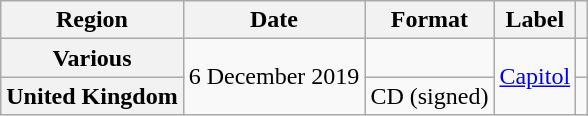<table class="wikitable plainrowheaders">
<tr>
<th scope="col">Region</th>
<th scope="col">Date</th>
<th scope="col">Format</th>
<th scope="col">Label</th>
<th scope="col"></th>
</tr>
<tr>
<th scope="row">Various</th>
<td rowspan="2">6 December 2019</td>
<td></td>
<td rowspan="2"><a href='#'>Capitol</a></td>
<td></td>
</tr>
<tr>
<th scope="row">United Kingdom</th>
<td>CD (signed)</td>
<td></td>
</tr>
</table>
